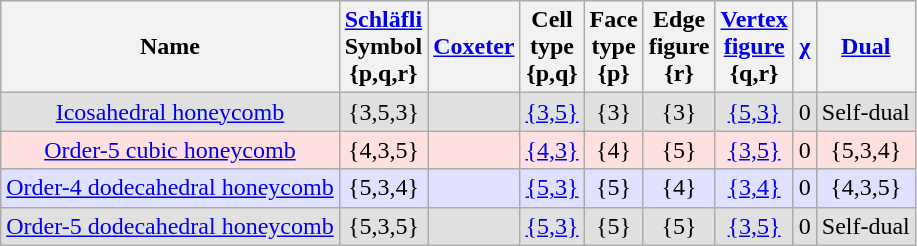<table class="wikitable">
<tr>
<th>Name</th>
<th><a href='#'>Schläfli</a><br>Symbol<br>{p,q,r}</th>
<th><a href='#'>Coxeter</a><br></th>
<th>Cell<br>type<br>{p,q}</th>
<th>Face<br>type<br>{p}</th>
<th>Edge<br>figure<br>{r}</th>
<th><a href='#'>Vertex<br>figure</a><br>{q,r}</th>
<th><a href='#'>χ</a></th>
<th><a href='#'>Dual</a></th>
</tr>
<tr BGCOLOR="#e0e0e0" align=center>
<td><a href='#'>Icosahedral honeycomb</a></td>
<td>{3,5,3}</td>
<td></td>
<td><a href='#'>{3,5}</a></td>
<td>{3}</td>
<td>{3}</td>
<td><a href='#'>{5,3}</a></td>
<td>0</td>
<td>Self-dual</td>
</tr>
<tr BGCOLOR="#ffe0e0" align=center>
<td><a href='#'>Order-5 cubic honeycomb</a></td>
<td>{4,3,5}</td>
<td></td>
<td><a href='#'>{4,3}</a></td>
<td>{4}</td>
<td>{5}</td>
<td><a href='#'>{3,5}</a></td>
<td>0</td>
<td>{5,3,4}</td>
</tr>
<tr BGCOLOR="#e0e0ff" align=center>
<td><a href='#'>Order-4 dodecahedral honeycomb</a></td>
<td>{5,3,4}</td>
<td></td>
<td><a href='#'>{5,3}</a></td>
<td>{5}</td>
<td>{4}</td>
<td><a href='#'>{3,4}</a></td>
<td>0</td>
<td>{4,3,5}</td>
</tr>
<tr BGCOLOR="#e0e0e0" align=center>
<td><a href='#'>Order-5 dodecahedral honeycomb</a></td>
<td>{5,3,5}</td>
<td></td>
<td><a href='#'>{5,3}</a></td>
<td>{5}</td>
<td>{5}</td>
<td><a href='#'>{3,5}</a></td>
<td>0</td>
<td>Self-dual</td>
</tr>
</table>
